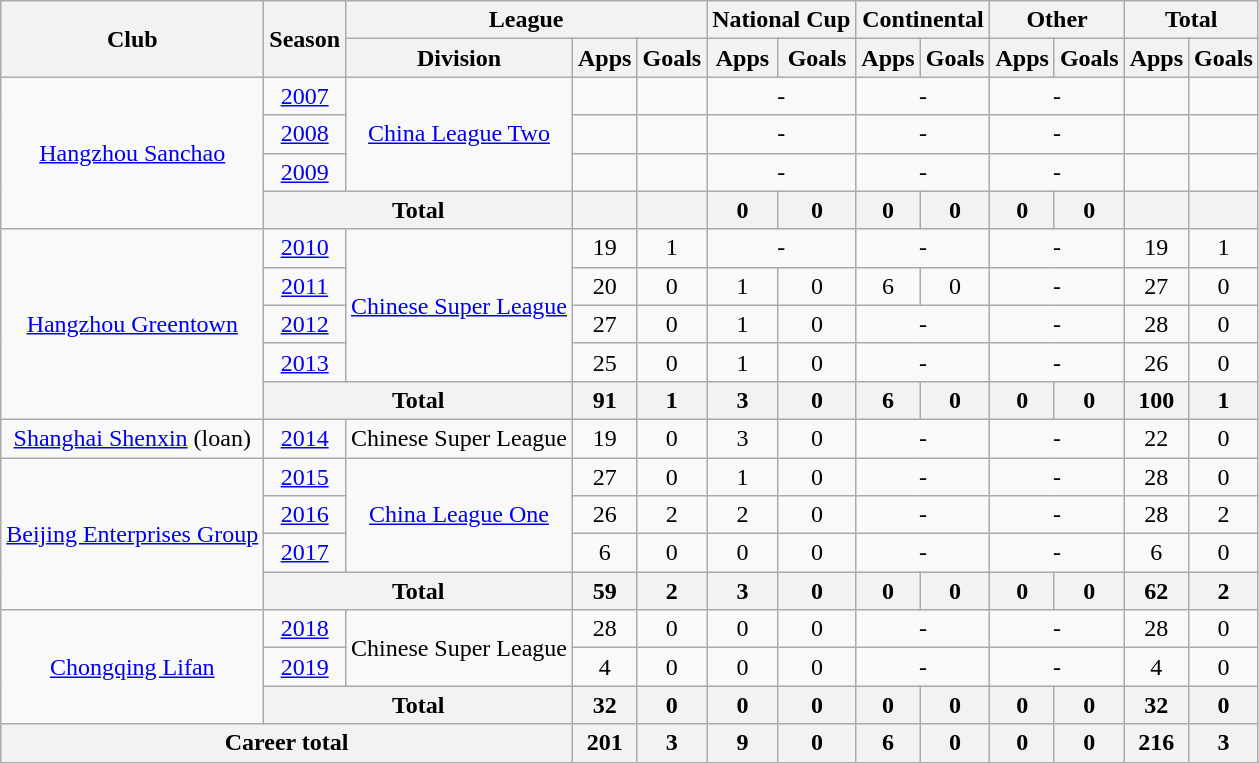<table class="wikitable" style="text-align: center">
<tr>
<th rowspan="2">Club</th>
<th rowspan="2">Season</th>
<th colspan="3">League</th>
<th colspan="2">National Cup</th>
<th colspan="2">Continental</th>
<th colspan="2">Other</th>
<th colspan="2">Total</th>
</tr>
<tr>
<th>Division</th>
<th>Apps</th>
<th>Goals</th>
<th>Apps</th>
<th>Goals</th>
<th>Apps</th>
<th>Goals</th>
<th>Apps</th>
<th>Goals</th>
<th>Apps</th>
<th>Goals</th>
</tr>
<tr>
<td rowspan="4"><a href='#'>Hangzhou Sanchao</a></td>
<td><a href='#'>2007</a></td>
<td rowspan="3"><a href='#'>China League Two</a></td>
<td></td>
<td></td>
<td colspan="2">-</td>
<td colspan="2">-</td>
<td colspan="2">-</td>
<td></td>
<td></td>
</tr>
<tr>
<td><a href='#'>2008</a></td>
<td></td>
<td></td>
<td colspan="2">-</td>
<td colspan="2">-</td>
<td colspan="2">-</td>
<td></td>
<td></td>
</tr>
<tr>
<td><a href='#'>2009</a></td>
<td></td>
<td></td>
<td colspan="2">-</td>
<td colspan="2">-</td>
<td colspan="2">-</td>
<td></td>
<td></td>
</tr>
<tr>
<th colspan="2">Total</th>
<th></th>
<th></th>
<th>0</th>
<th>0</th>
<th>0</th>
<th>0</th>
<th>0</th>
<th>0</th>
<th></th>
<th></th>
</tr>
<tr>
<td rowspan="5"><a href='#'>Hangzhou Greentown</a></td>
<td><a href='#'>2010</a></td>
<td rowspan="4"><a href='#'>Chinese Super League</a></td>
<td>19</td>
<td>1</td>
<td colspan="2">-</td>
<td colspan="2">-</td>
<td colspan="2">-</td>
<td>19</td>
<td>1</td>
</tr>
<tr>
<td><a href='#'>2011</a></td>
<td>20</td>
<td>0</td>
<td>1</td>
<td>0</td>
<td>6</td>
<td>0</td>
<td colspan="2">-</td>
<td>27</td>
<td>0</td>
</tr>
<tr>
<td><a href='#'>2012</a></td>
<td>27</td>
<td>0</td>
<td>1</td>
<td>0</td>
<td colspan="2">-</td>
<td colspan="2">-</td>
<td>28</td>
<td>0</td>
</tr>
<tr>
<td><a href='#'>2013</a></td>
<td>25</td>
<td>0</td>
<td>1</td>
<td>0</td>
<td colspan="2">-</td>
<td colspan="2">-</td>
<td>26</td>
<td>0</td>
</tr>
<tr>
<th colspan="2">Total</th>
<th>91</th>
<th>1</th>
<th>3</th>
<th>0</th>
<th>6</th>
<th>0</th>
<th>0</th>
<th>0</th>
<th>100</th>
<th>1</th>
</tr>
<tr>
<td><a href='#'>Shanghai Shenxin</a> (loan)</td>
<td><a href='#'>2014</a></td>
<td>Chinese Super League</td>
<td>19</td>
<td>0</td>
<td>3</td>
<td>0</td>
<td colspan="2">-</td>
<td colspan="2">-</td>
<td>22</td>
<td>0</td>
</tr>
<tr>
<td rowspan="4"><a href='#'>Beijing Enterprises Group</a></td>
<td><a href='#'>2015</a></td>
<td rowspan="3"><a href='#'>China League One</a></td>
<td>27</td>
<td>0</td>
<td>1</td>
<td>0</td>
<td colspan="2">-</td>
<td colspan="2">-</td>
<td>28</td>
<td>0</td>
</tr>
<tr>
<td><a href='#'>2016</a></td>
<td>26</td>
<td>2</td>
<td>2</td>
<td>0</td>
<td colspan="2">-</td>
<td colspan="2">-</td>
<td>28</td>
<td>2</td>
</tr>
<tr>
<td><a href='#'>2017</a></td>
<td>6</td>
<td>0</td>
<td>0</td>
<td>0</td>
<td colspan="2">-</td>
<td colspan="2">-</td>
<td>6</td>
<td>0</td>
</tr>
<tr>
<th colspan="2">Total</th>
<th>59</th>
<th>2</th>
<th>3</th>
<th>0</th>
<th>0</th>
<th>0</th>
<th>0</th>
<th>0</th>
<th>62</th>
<th>2</th>
</tr>
<tr>
<td rowspan="3"><a href='#'>Chongqing Lifan</a></td>
<td><a href='#'>2018</a></td>
<td rowspan="2">Chinese Super League</td>
<td>28</td>
<td>0</td>
<td>0</td>
<td>0</td>
<td colspan="2">-</td>
<td colspan="2">-</td>
<td>28</td>
<td>0</td>
</tr>
<tr>
<td><a href='#'>2019</a></td>
<td>4</td>
<td>0</td>
<td>0</td>
<td>0</td>
<td colspan="2">-</td>
<td colspan="2">-</td>
<td>4</td>
<td>0</td>
</tr>
<tr>
<th colspan="2">Total</th>
<th>32</th>
<th>0</th>
<th>0</th>
<th>0</th>
<th>0</th>
<th>0</th>
<th>0</th>
<th>0</th>
<th>32</th>
<th>0</th>
</tr>
<tr>
<th colspan=3>Career total</th>
<th>201</th>
<th>3</th>
<th>9</th>
<th>0</th>
<th>6</th>
<th>0</th>
<th>0</th>
<th>0</th>
<th>216</th>
<th>3</th>
</tr>
</table>
